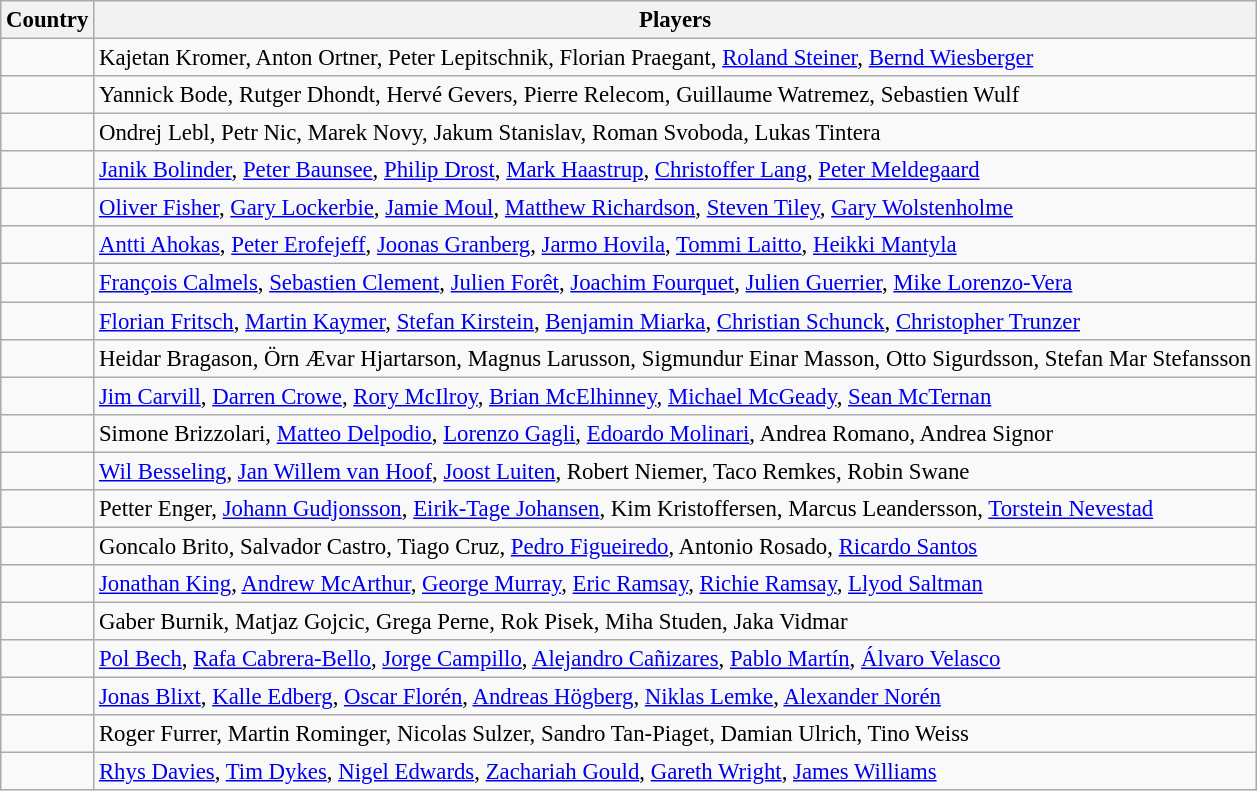<table class="wikitable" style="font-size:95%;">
<tr>
<th>Country</th>
<th>Players</th>
</tr>
<tr>
<td></td>
<td>Kajetan Kromer, Anton Ortner, Peter Lepitschnik, Florian Praegant, <a href='#'>Roland Steiner</a>, <a href='#'>Bernd Wiesberger</a></td>
</tr>
<tr>
<td></td>
<td>Yannick Bode, Rutger Dhondt, Hervé Gevers, Pierre Relecom, Guillaume Watremez, Sebastien Wulf</td>
</tr>
<tr>
<td></td>
<td>Ondrej Lebl, Petr Nic, Marek Novy, Jakum Stanislav, Roman Svoboda,  Lukas Tintera</td>
</tr>
<tr>
<td></td>
<td><a href='#'>Janik Bolinder</a>, <a href='#'>Peter Baunsee</a>, <a href='#'>Philip Drost</a>, <a href='#'>Mark Haastrup</a>, <a href='#'>Christoffer Lang</a>, <a href='#'>Peter Meldegaard</a></td>
</tr>
<tr>
<td></td>
<td><a href='#'>Oliver Fisher</a>, <a href='#'>Gary Lockerbie</a>, <a href='#'>Jamie Moul</a>, <a href='#'>Matthew Richardson</a>, <a href='#'>Steven Tiley</a>, <a href='#'>Gary Wolstenholme</a></td>
</tr>
<tr>
<td></td>
<td><a href='#'>Antti Ahokas</a>, <a href='#'>Peter Erofejeff</a>, <a href='#'>Joonas Granberg</a>, <a href='#'>Jarmo Hovila</a>, <a href='#'>Tommi Laitto</a>, <a href='#'>Heikki Mantyla</a></td>
</tr>
<tr>
<td></td>
<td><a href='#'>François Calmels</a>, <a href='#'>Sebastien Clement</a>, <a href='#'>Julien Forêt</a>, <a href='#'>Joachim Fourquet</a>, <a href='#'>Julien Guerrier</a>, <a href='#'>Mike Lorenzo-Vera</a></td>
</tr>
<tr>
<td></td>
<td><a href='#'>Florian Fritsch</a>, <a href='#'>Martin Kaymer</a>, <a href='#'>Stefan Kirstein</a>, <a href='#'>Benjamin Miarka</a>, <a href='#'>Christian Schunck</a>, <a href='#'>Christopher Trunzer</a></td>
</tr>
<tr>
<td></td>
<td>Heidar Bragason, Örn Ævar Hjartarson, Magnus Larusson, Sigmundur Einar Masson, Otto Sigurdsson, Stefan Mar Stefansson</td>
</tr>
<tr>
<td></td>
<td><a href='#'>Jim Carvill</a>, <a href='#'>Darren Crowe</a>, <a href='#'>Rory McIlroy</a>, <a href='#'>Brian McElhinney</a>, <a href='#'>Michael McGeady</a>, <a href='#'>Sean McTernan</a></td>
</tr>
<tr>
<td></td>
<td>Simone Brizzolari, <a href='#'>Matteo Delpodio</a>, <a href='#'>Lorenzo Gagli</a>, <a href='#'>Edoardo Molinari</a>, Andrea Romano, Andrea Signor</td>
</tr>
<tr>
<td></td>
<td><a href='#'>Wil Besseling</a>, <a href='#'>Jan Willem van Hoof</a>, <a href='#'>Joost Luiten</a>, Robert Niemer, Taco Remkes, Robin Swane</td>
</tr>
<tr>
<td></td>
<td>Petter Enger, <a href='#'>Johann Gudjonsson</a>, <a href='#'>Eirik-Tage Johansen</a>, Kim Kristoffersen, Marcus Leandersson, <a href='#'>Torstein Nevestad</a></td>
</tr>
<tr>
<td></td>
<td>Goncalo Brito, Salvador Castro, Tiago Cruz, <a href='#'>Pedro Figueiredo</a>, Antonio Rosado, <a href='#'>Ricardo Santos</a></td>
</tr>
<tr>
<td></td>
<td><a href='#'>Jonathan King</a>, <a href='#'>Andrew McArthur</a>, <a href='#'>George Murray</a>, <a href='#'>Eric Ramsay</a>, <a href='#'>Richie Ramsay</a>, <a href='#'>Llyod Saltman</a></td>
</tr>
<tr>
<td></td>
<td>Gaber Burnik, Matjaz Gojcic, Grega Perne, Rok Pisek, Miha Studen, Jaka Vidmar</td>
</tr>
<tr>
<td></td>
<td><a href='#'>Pol Bech</a>, <a href='#'>Rafa Cabrera-Bello</a>, <a href='#'>Jorge Campillo</a>, <a href='#'>Alejandro Cañizares</a>, <a href='#'>Pablo Martín</a>, <a href='#'>Álvaro Velasco</a></td>
</tr>
<tr>
<td></td>
<td><a href='#'>Jonas Blixt</a>, <a href='#'>Kalle Edberg</a>, <a href='#'>Oscar Florén</a>, <a href='#'>Andreas Högberg</a>, <a href='#'>Niklas Lemke</a>, <a href='#'>Alexander Norén</a></td>
</tr>
<tr>
<td></td>
<td>Roger Furrer,  Martin Rominger, Nicolas Sulzer, Sandro Tan-Piaget, Damian Ulrich, Tino Weiss</td>
</tr>
<tr>
<td></td>
<td><a href='#'>Rhys Davies</a>, <a href='#'>Tim Dykes</a>, <a href='#'>Nigel Edwards</a>, <a href='#'>Zachariah Gould</a>, <a href='#'>Gareth Wright</a>, <a href='#'>James Williams</a></td>
</tr>
</table>
